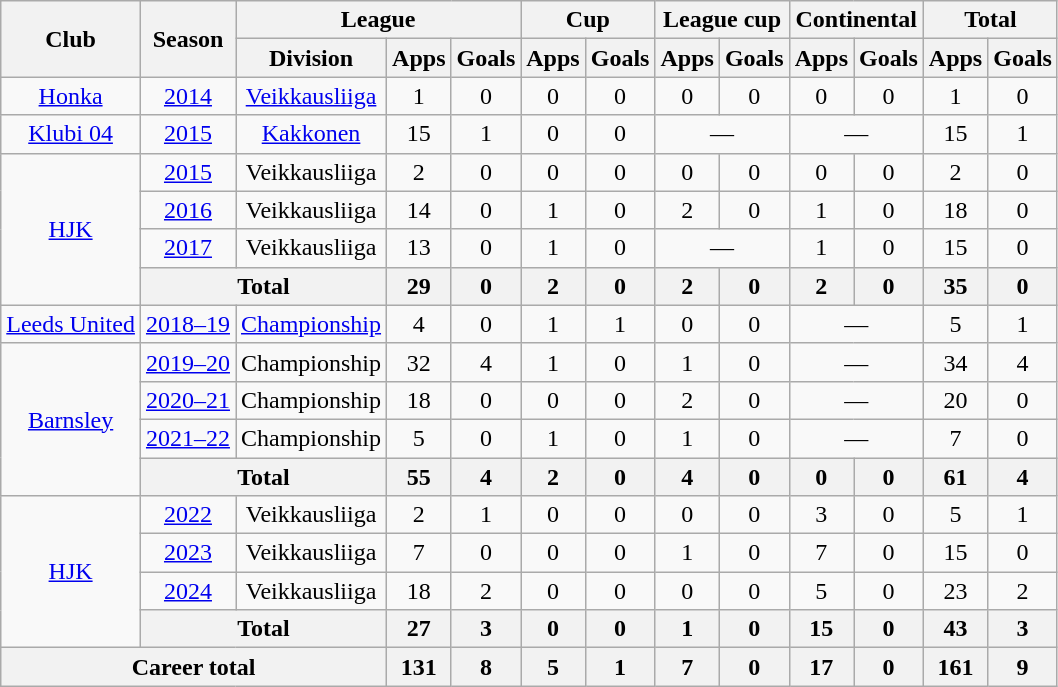<table class="wikitable" style="text-align:center">
<tr>
<th rowspan="2">Club</th>
<th rowspan="2">Season</th>
<th colspan="3">League</th>
<th colspan="2">Cup</th>
<th colspan="2">League cup</th>
<th colspan="2">Continental</th>
<th colspan="2">Total</th>
</tr>
<tr>
<th>Division</th>
<th>Apps</th>
<th>Goals</th>
<th>Apps</th>
<th>Goals</th>
<th>Apps</th>
<th>Goals</th>
<th>Apps</th>
<th>Goals</th>
<th>Apps</th>
<th>Goals</th>
</tr>
<tr>
<td><a href='#'>Honka</a></td>
<td><a href='#'>2014</a></td>
<td><a href='#'>Veikkausliiga</a></td>
<td>1</td>
<td>0</td>
<td>0</td>
<td>0</td>
<td>0</td>
<td>0</td>
<td>0</td>
<td>0</td>
<td>1</td>
<td>0</td>
</tr>
<tr>
<td><a href='#'>Klubi 04</a></td>
<td><a href='#'>2015</a></td>
<td><a href='#'>Kakkonen</a></td>
<td>15</td>
<td>1</td>
<td>0</td>
<td>0</td>
<td colspan="2">—</td>
<td colspan="2">—</td>
<td>15</td>
<td>1</td>
</tr>
<tr>
<td rowspan="4"><a href='#'>HJK</a></td>
<td><a href='#'>2015</a></td>
<td>Veikkausliiga</td>
<td>2</td>
<td>0</td>
<td>0</td>
<td>0</td>
<td>0</td>
<td>0</td>
<td>0</td>
<td>0</td>
<td>2</td>
<td>0</td>
</tr>
<tr>
<td><a href='#'>2016</a></td>
<td>Veikkausliiga</td>
<td>14</td>
<td>0</td>
<td>1</td>
<td>0</td>
<td>2</td>
<td>0</td>
<td>1</td>
<td>0</td>
<td>18</td>
<td>0</td>
</tr>
<tr>
<td><a href='#'>2017</a></td>
<td>Veikkausliiga</td>
<td>13</td>
<td>0</td>
<td>1</td>
<td>0</td>
<td colspan="2">—</td>
<td>1</td>
<td>0</td>
<td>15</td>
<td>0</td>
</tr>
<tr>
<th colspan="2">Total</th>
<th>29</th>
<th>0</th>
<th>2</th>
<th>0</th>
<th>2</th>
<th>0</th>
<th>2</th>
<th>0</th>
<th>35</th>
<th>0</th>
</tr>
<tr>
<td><a href='#'>Leeds United</a></td>
<td><a href='#'>2018–19</a></td>
<td><a href='#'>Championship</a></td>
<td>4</td>
<td>0</td>
<td>1</td>
<td>1</td>
<td>0</td>
<td>0</td>
<td colspan="2">—</td>
<td>5</td>
<td>1</td>
</tr>
<tr>
<td rowspan="4"><a href='#'>Barnsley</a></td>
<td><a href='#'>2019–20</a></td>
<td>Championship</td>
<td>32</td>
<td>4</td>
<td>1</td>
<td>0</td>
<td>1</td>
<td>0</td>
<td colspan="2">—</td>
<td>34</td>
<td>4</td>
</tr>
<tr>
<td><a href='#'>2020–21</a></td>
<td>Championship</td>
<td>18</td>
<td>0</td>
<td>0</td>
<td>0</td>
<td>2</td>
<td>0</td>
<td colspan="2">—</td>
<td>20</td>
<td>0</td>
</tr>
<tr>
<td><a href='#'>2021–22</a></td>
<td>Championship</td>
<td>5</td>
<td>0</td>
<td>1</td>
<td>0</td>
<td>1</td>
<td>0</td>
<td colspan="2">—</td>
<td>7</td>
<td>0</td>
</tr>
<tr>
<th colspan="2">Total</th>
<th>55</th>
<th>4</th>
<th>2</th>
<th>0</th>
<th>4</th>
<th>0</th>
<th>0</th>
<th>0</th>
<th>61</th>
<th>4</th>
</tr>
<tr>
<td rowspan="4"><a href='#'>HJK</a></td>
<td><a href='#'>2022</a></td>
<td>Veikkausliiga</td>
<td>2</td>
<td>1</td>
<td>0</td>
<td>0</td>
<td>0</td>
<td>0</td>
<td>3</td>
<td>0</td>
<td>5</td>
<td>1</td>
</tr>
<tr>
<td><a href='#'>2023</a></td>
<td>Veikkausliiga</td>
<td>7</td>
<td>0</td>
<td>0</td>
<td>0</td>
<td>1</td>
<td>0</td>
<td>7</td>
<td>0</td>
<td>15</td>
<td>0</td>
</tr>
<tr>
<td><a href='#'>2024</a></td>
<td>Veikkausliiga</td>
<td>18</td>
<td>2</td>
<td>0</td>
<td>0</td>
<td>0</td>
<td>0</td>
<td>5</td>
<td>0</td>
<td>23</td>
<td>2</td>
</tr>
<tr>
<th colspan="2">Total</th>
<th>27</th>
<th>3</th>
<th>0</th>
<th>0</th>
<th>1</th>
<th>0</th>
<th>15</th>
<th>0</th>
<th>43</th>
<th>3</th>
</tr>
<tr>
<th colspan="3">Career total</th>
<th>131</th>
<th>8</th>
<th>5</th>
<th>1</th>
<th>7</th>
<th>0</th>
<th>17</th>
<th>0</th>
<th>161</th>
<th>9</th>
</tr>
</table>
